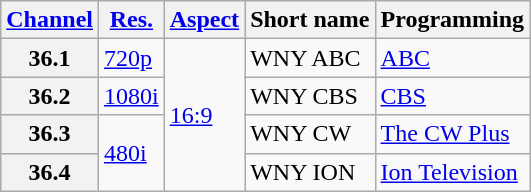<table class="wikitable">
<tr>
<th><a href='#'>Channel</a></th>
<th><a href='#'>Res.</a></th>
<th><a href='#'>Aspect</a></th>
<th>Short name</th>
<th>Programming</th>
</tr>
<tr>
<th scope = "row">36.1</th>
<td><a href='#'>720p</a></td>
<td rowspan=4><a href='#'>16:9</a></td>
<td>WNY ABC</td>
<td><a href='#'>ABC</a></td>
</tr>
<tr>
<th scope = "row">36.2</th>
<td><a href='#'>1080i</a></td>
<td>WNY CBS</td>
<td><a href='#'>CBS</a></td>
</tr>
<tr>
<th scope = "row">36.3</th>
<td rowspan=2><a href='#'>480i</a></td>
<td>WNY CW</td>
<td><a href='#'>The CW Plus</a></td>
</tr>
<tr>
<th scope = "row">36.4</th>
<td>WNY ION</td>
<td><a href='#'>Ion Television</a></td>
</tr>
</table>
